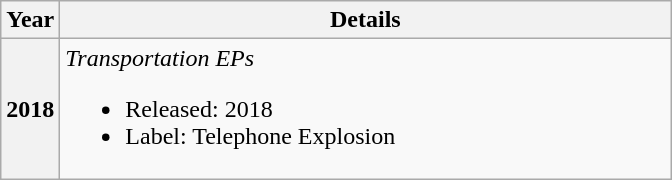<table class="wikitable plainrowheaders" style="text-align:left;">
<tr>
<th scope="col">Year</th>
<th scope="col" style="width:400px">Details</th>
</tr>
<tr>
<th scope="row">2018</th>
<td><em>Transportation EPs</em><br><ul><li>Released: 2018</li><li>Label: Telephone Explosion</li></ul></td>
</tr>
</table>
